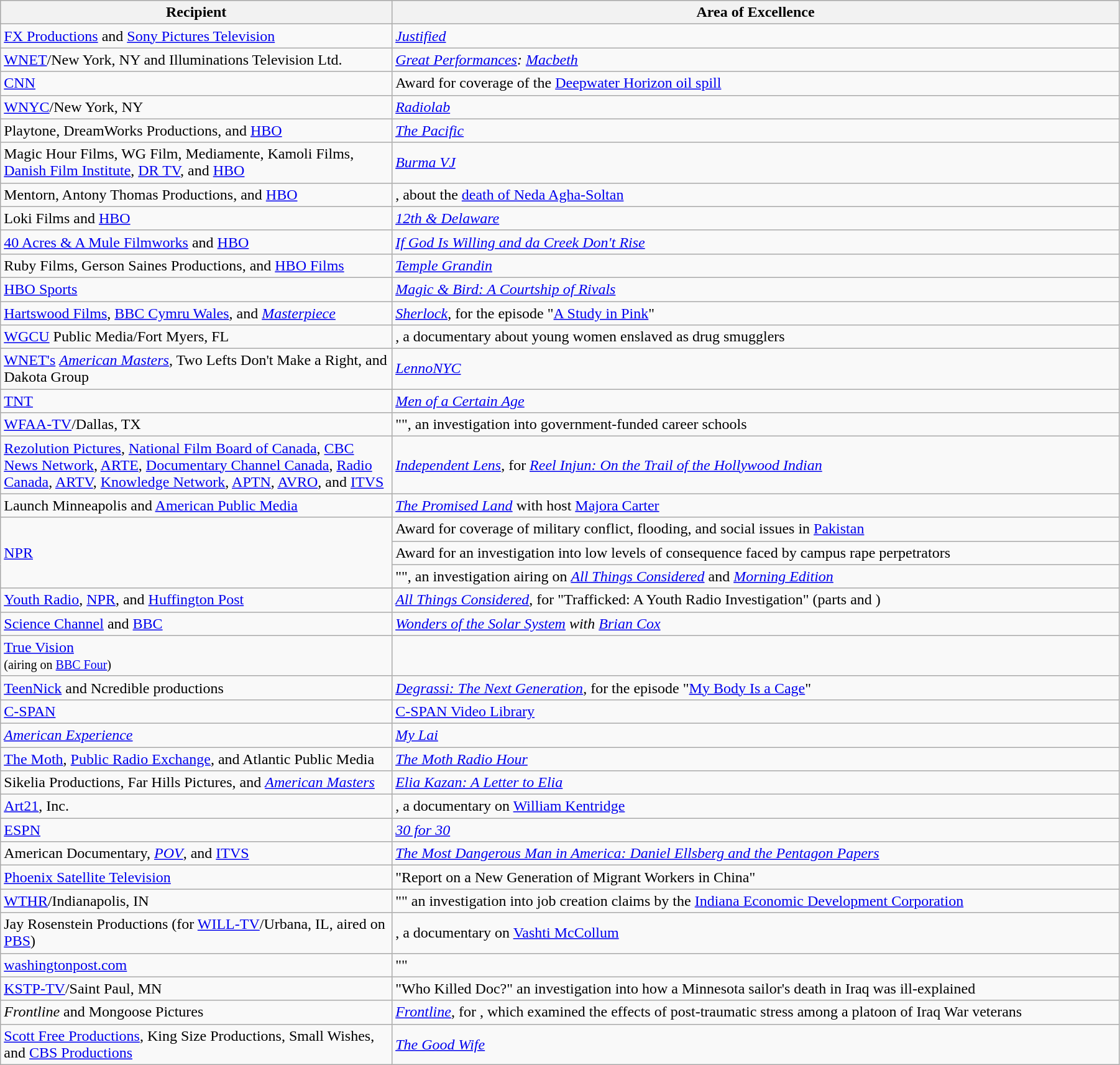<table class="wikitable" style="width:95%">
<tr style="background:#ccc;">
<th style="width:35%;">Recipient</th>
<th style="width:65%;">Area of Excellence</th>
</tr>
<tr>
<td><a href='#'>FX Productions</a> and <a href='#'>Sony Pictures Television</a></td>
<td><em><a href='#'>Justified</a></em></td>
</tr>
<tr>
<td><a href='#'>WNET</a>/New York, NY and Illuminations Television Ltd.</td>
<td><em><a href='#'>Great Performances</a>: <a href='#'>Macbeth</a></em></td>
</tr>
<tr>
<td><a href='#'>CNN</a></td>
<td>Award for coverage of the <a href='#'>Deepwater Horizon oil spill</a></td>
</tr>
<tr>
<td><a href='#'>WNYC</a>/New York, NY</td>
<td><em><a href='#'>Radiolab</a></em></td>
</tr>
<tr>
<td>Playtone, DreamWorks Productions, and <a href='#'>HBO</a></td>
<td><em><a href='#'>The Pacific</a></em></td>
</tr>
<tr>
<td>Magic Hour Films, WG Film, Mediamente, Kamoli Films, <a href='#'>Danish Film Institute</a>, <a href='#'>DR TV</a>, and <a href='#'>HBO</a></td>
<td><em><a href='#'>Burma VJ</a></em></td>
</tr>
<tr>
<td>Mentorn, Antony Thomas Productions, and <a href='#'>HBO</a></td>
<td><em></em>, about the <a href='#'>death of Neda Agha-Soltan</a></td>
</tr>
<tr>
<td>Loki Films and <a href='#'>HBO</a></td>
<td><em><a href='#'>12th & Delaware</a></em></td>
</tr>
<tr>
<td><a href='#'>40 Acres & A Mule Filmworks</a> and <a href='#'>HBO</a></td>
<td><em><a href='#'>If God Is Willing and da Creek Don't Rise</a></em></td>
</tr>
<tr>
<td>Ruby Films, Gerson Saines Productions, and <a href='#'>HBO Films</a></td>
<td><em><a href='#'>Temple Grandin</a></em></td>
</tr>
<tr>
<td><a href='#'>HBO Sports</a></td>
<td><em><a href='#'>Magic & Bird: A Courtship of Rivals</a></em></td>
</tr>
<tr>
<td><a href='#'>Hartswood Films</a>, <a href='#'>BBC Cymru Wales</a>, and <em><a href='#'>Masterpiece</a></em></td>
<td><em><a href='#'>Sherlock</a></em>, for the episode "<a href='#'>A Study in Pink</a>"</td>
</tr>
<tr>
<td><a href='#'>WGCU</a> Public Media/Fort Myers, FL</td>
<td><em></em>, a documentary about young women enslaved as drug smugglers</td>
</tr>
<tr>
<td><a href='#'>WNET's</a> <em><a href='#'>American Masters</a></em>, Two Lefts Don't Make a Right, and Dakota Group</td>
<td><em><a href='#'>LennoNYC</a></em></td>
</tr>
<tr>
<td><a href='#'>TNT</a></td>
<td><em><a href='#'>Men of a Certain Age</a></em></td>
</tr>
<tr>
<td><a href='#'>WFAA-TV</a>/Dallas, TX</td>
<td>"", an investigation into government-funded career schools</td>
</tr>
<tr>
<td><a href='#'>Rezolution Pictures</a>, <a href='#'>National Film Board of Canada</a>, <a href='#'>CBC News Network</a>, <a href='#'>ARTE</a>, <a href='#'>Documentary Channel Canada</a>, <a href='#'>Radio Canada</a>, <a href='#'>ARTV</a>, <a href='#'>Knowledge Network</a>, <a href='#'>APTN</a>, <a href='#'>AVRO</a>, and <a href='#'>ITVS</a></td>
<td><em><a href='#'>Independent Lens</a></em>, for <em><a href='#'>Reel Injun: On the Trail of the Hollywood Indian</a></em></td>
</tr>
<tr>
<td>Launch Minneapolis and <a href='#'>American Public Media</a></td>
<td><a href='#'><em>The Promised Land</em></a> with host <a href='#'>Majora Carter</a></td>
</tr>
<tr>
<td rowspan="3"><a href='#'>NPR</a></td>
<td>Award for coverage of military conflict, flooding, and social issues in <a href='#'>Pakistan</a></td>
</tr>
<tr>
<td>Award for an investigation into low levels of consequence faced by campus rape perpetrators</td>
</tr>
<tr>
<td>"", an investigation airing on <em><a href='#'>All Things Considered</a></em> and <em><a href='#'>Morning Edition</a></em></td>
</tr>
<tr>
<td><a href='#'>Youth Radio</a>, <a href='#'>NPR</a>, and <a href='#'>Huffington Post</a></td>
<td><em><a href='#'>All Things Considered</a></em>, for "Trafficked: A Youth Radio Investigation" (parts  and )</td>
</tr>
<tr>
<td><a href='#'>Science Channel</a> and <a href='#'>BBC</a></td>
<td><em><a href='#'>Wonders of the Solar System</a> with <a href='#'>Brian Cox</a></em></td>
</tr>
<tr>
<td><a href='#'>True Vision</a><br><small>(airing on <a href='#'>BBC Four</a>)</small></td>
<td><em></em></td>
</tr>
<tr>
<td><a href='#'>TeenNick</a> and Ncredible productions</td>
<td><em><a href='#'>Degrassi: The Next Generation</a></em>, for the episode "<a href='#'>My Body Is a Cage</a>"</td>
</tr>
<tr>
<td><a href='#'>C-SPAN</a></td>
<td><a href='#'>C-SPAN Video Library</a></td>
</tr>
<tr>
<td><em><a href='#'>American Experience</a></em></td>
<td><em><a href='#'>My Lai</a></em></td>
</tr>
<tr>
<td><a href='#'>The Moth</a>, <a href='#'>Public Radio Exchange</a>, and Atlantic Public Media</td>
<td><em><a href='#'>The Moth Radio Hour</a></em></td>
</tr>
<tr>
<td>Sikelia Productions, Far Hills Pictures, and <em><a href='#'>American Masters</a></em></td>
<td><em><a href='#'>Elia Kazan: A Letter to Elia</a></em></td>
</tr>
<tr>
<td><a href='#'>Art21</a>, Inc.</td>
<td><em></em>, a documentary on <a href='#'>William Kentridge</a></td>
</tr>
<tr>
<td><a href='#'>ESPN</a></td>
<td><em><a href='#'>30 for 30</a></em></td>
</tr>
<tr>
<td>American Documentary, <em><a href='#'>POV</a></em>, and <a href='#'>ITVS</a></td>
<td><em><a href='#'>The Most Dangerous Man in America: Daniel Ellsberg and the Pentagon Papers</a></em></td>
</tr>
<tr>
<td><a href='#'>Phoenix Satellite Television</a></td>
<td>"Report on a New Generation of Migrant Workers in China"</td>
</tr>
<tr>
<td><a href='#'>WTHR</a>/Indianapolis, IN</td>
<td>"" an investigation into job creation claims by the <a href='#'>Indiana Economic Development Corporation</a></td>
</tr>
<tr>
<td>Jay Rosenstein Productions (for <a href='#'>WILL-TV</a>/Urbana, IL, aired on <a href='#'>PBS</a>)</td>
<td><em></em>, a documentary on <a href='#'>Vashti McCollum</a></td>
</tr>
<tr>
<td><a href='#'>washingtonpost.com</a></td>
<td>""</td>
</tr>
<tr>
<td><a href='#'>KSTP-TV</a>/Saint Paul, MN</td>
<td>"Who Killed Doc?" an investigation into how a Minnesota sailor's death in Iraq was ill-explained</td>
</tr>
<tr>
<td><em>Frontline</em> and Mongoose Pictures</td>
<td><em><a href='#'>Frontline</a></em>, for <em></em>, which examined the effects of post-traumatic stress among a platoon of Iraq War veterans</td>
</tr>
<tr>
<td><a href='#'>Scott Free Productions</a>, King Size Productions, Small Wishes, and <a href='#'>CBS Productions</a></td>
<td><em><a href='#'>The Good Wife</a></em></td>
</tr>
</table>
